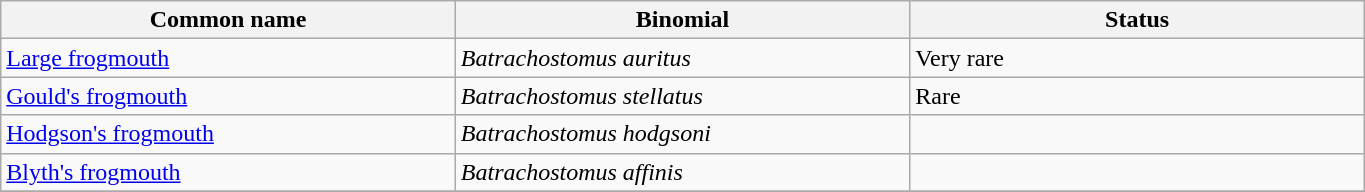<table width=72% class="wikitable">
<tr>
<th width=24%>Common name</th>
<th width=24%>Binomial</th>
<th width=24%>Status</th>
</tr>
<tr>
<td><a href='#'>Large frogmouth</a></td>
<td><em>Batrachostomus auritus</em></td>
<td>Very rare</td>
</tr>
<tr>
<td><a href='#'>Gould's frogmouth</a></td>
<td><em>Batrachostomus stellatus</em></td>
<td>Rare</td>
</tr>
<tr>
<td><a href='#'>Hodgson's frogmouth</a></td>
<td><em>Batrachostomus hodgsoni</em></td>
<td></td>
</tr>
<tr>
<td><a href='#'>Blyth's frogmouth</a></td>
<td><em>Batrachostomus affinis</em></td>
<td></td>
</tr>
<tr>
</tr>
</table>
